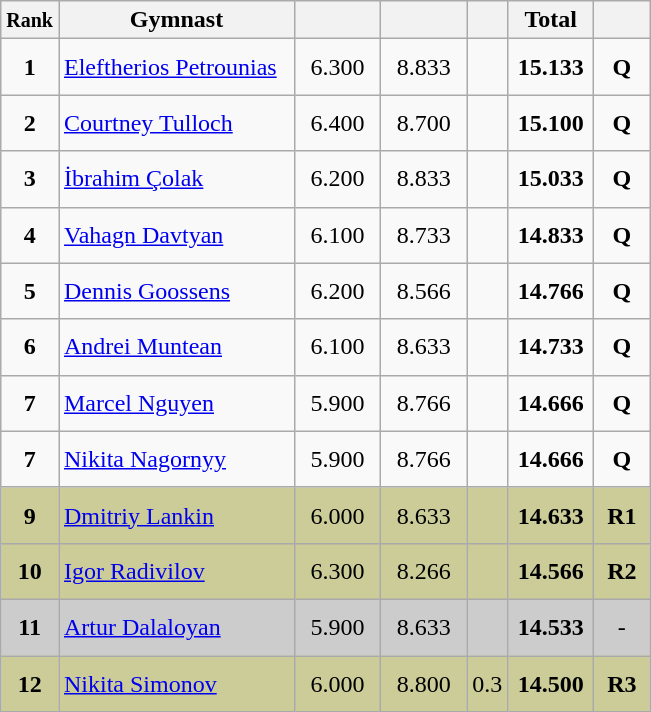<table style="text-align:center;" class="wikitable sortable">
<tr>
<th scope="col" style="width:15px;"><small>Rank</small></th>
<th scope="col" style="width:150px;">Gymnast</th>
<th scope="col" style="width:50px;"><small></small></th>
<th scope="col" style="width:50px;"><small></small></th>
<th scope="col" style="width:20px;"><small></small></th>
<th scope="col" style="width:50px;">Total</th>
<th scope="col" style="width:30px;"><small></small></th>
</tr>
<tr>
<td scope="row" style="text-align:center"><strong>1</strong></td>
<td style="height:30px; text-align:left;"> <a href='#'>Eleftherios Petrounias</a></td>
<td>6.300</td>
<td>8.833</td>
<td></td>
<td><strong>15.133</strong></td>
<td><strong>Q</strong></td>
</tr>
<tr>
<td scope="row" style="text-align:center"><strong>2</strong></td>
<td style="height:30px; text-align:left;"> <a href='#'>Courtney Tulloch</a></td>
<td>6.400</td>
<td>8.700</td>
<td></td>
<td><strong>15.100</strong></td>
<td><strong>Q</strong></td>
</tr>
<tr>
<td scope="row" style="text-align:center"><strong>3</strong></td>
<td style="height:30px; text-align:left;"> <a href='#'>İbrahim Çolak</a></td>
<td>6.200</td>
<td>8.833</td>
<td></td>
<td><strong>15.033</strong></td>
<td><strong>Q</strong></td>
</tr>
<tr>
<td scope="row" style="text-align:center"><strong>4</strong></td>
<td style="height:30px; text-align:left;"> <a href='#'>Vahagn Davtyan</a></td>
<td>6.100</td>
<td>8.733</td>
<td></td>
<td><strong>14.833</strong></td>
<td><strong>Q</strong></td>
</tr>
<tr>
<td scope="row" style="text-align:center"><strong>5</strong></td>
<td style="height:30px; text-align:left;"> <a href='#'>Dennis Goossens</a></td>
<td>6.200</td>
<td>8.566</td>
<td></td>
<td><strong>14.766</strong></td>
<td><strong>Q</strong></td>
</tr>
<tr>
<td scope="row" style="text-align:center"><strong>6</strong></td>
<td style="height:30px; text-align:left;"> <a href='#'>Andrei Muntean</a></td>
<td>6.100</td>
<td>8.633</td>
<td></td>
<td><strong>14.733</strong></td>
<td><strong>Q</strong></td>
</tr>
<tr>
<td scope="row" style="text-align:center"><strong>7</strong></td>
<td style="height:30px; text-align:left;"> <a href='#'>Marcel Nguyen</a></td>
<td>5.900</td>
<td>8.766</td>
<td></td>
<td><strong>14.666</strong></td>
<td><strong>Q</strong></td>
</tr>
<tr>
<td scope="row" style="text-align:center"><strong>7</strong></td>
<td style="height:30px; text-align:left;"> <a href='#'>Nikita Nagornyy</a></td>
<td>5.900</td>
<td>8.766</td>
<td></td>
<td><strong>14.666</strong></td>
<td><strong>Q</strong></td>
</tr>
<tr style="background:#cccc99;">
<td scope="row" style="text-align:center"><strong>9</strong></td>
<td style="height:30px; text-align:left;"> <a href='#'>Dmitriy Lankin</a></td>
<td>6.000</td>
<td>8.633</td>
<td></td>
<td><strong>14.633</strong></td>
<td><strong>R1</strong></td>
</tr>
<tr style="background:#cccc99;">
<td scope="row" style="text-align:center"><strong>10</strong></td>
<td style="height:30px; text-align:left;"> <a href='#'>Igor Radivilov</a></td>
<td>6.300</td>
<td>8.266</td>
<td></td>
<td><strong>14.566</strong></td>
<td><strong>R2</strong></td>
</tr>
<tr style="background:#cccccc;">
<td scope="row" style="text-align:center"><strong>11</strong></td>
<td style="height:30px; text-align:left;"> <a href='#'>Artur Dalaloyan</a></td>
<td>5.900</td>
<td>8.633</td>
<td></td>
<td><strong>14.533</strong></td>
<td>-</td>
</tr>
<tr style="background:#cccc99;">
<td scope="row" style="text-align:center"><strong>12</strong></td>
<td style="height:30px; text-align:left;"> <a href='#'>Nikita Simonov</a></td>
<td>6.000</td>
<td>8.800</td>
<td>0.3</td>
<td><strong>14.500</strong></td>
<td><strong>R3</strong></td>
</tr>
</table>
